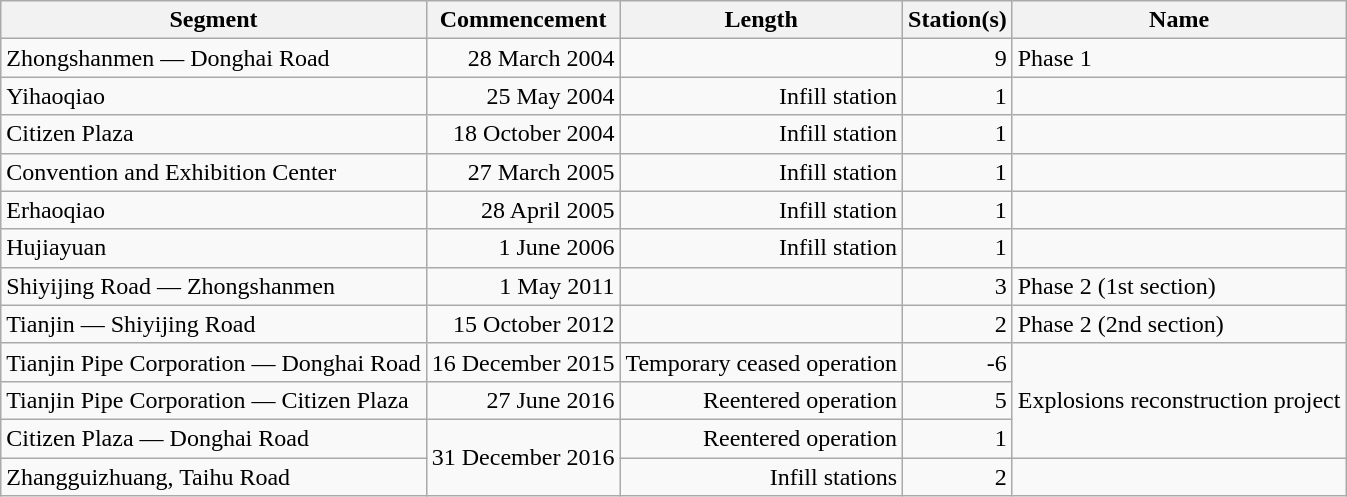<table class="wikitable" style="border-collapse: collapse; text-align: right;">
<tr>
<th>Segment</th>
<th>Commencement</th>
<th>Length</th>
<th>Station(s)</th>
<th>Name</th>
</tr>
<tr>
<td style="text-align: left;">Zhongshanmen — Donghai Road</td>
<td>28 March 2004</td>
<td></td>
<td>9</td>
<td style="text-align: left;">Phase 1</td>
</tr>
<tr>
<td style="text-align: left;">Yihaoqiao</td>
<td>25 May 2004</td>
<td>Infill station</td>
<td>1</td>
<td style="text-align: left;"></td>
</tr>
<tr>
<td style="text-align: left;">Citizen Plaza</td>
<td>18 October 2004</td>
<td>Infill station</td>
<td>1</td>
<td style="text-align: left;"></td>
</tr>
<tr>
<td style="text-align: left;">Convention and Exhibition Center</td>
<td>27 March 2005</td>
<td>Infill station</td>
<td>1</td>
<td style="text-align: left;"></td>
</tr>
<tr>
<td style="text-align: left;">Erhaoqiao</td>
<td>28 April 2005</td>
<td>Infill station</td>
<td>1</td>
<td style="text-align: left;"></td>
</tr>
<tr>
<td style="text-align: left;">Hujiayuan</td>
<td>1 June 2006</td>
<td>Infill station</td>
<td>1</td>
<td style="text-align: left;"></td>
</tr>
<tr>
<td style="text-align: left;">Shiyijing Road — Zhongshanmen</td>
<td>1 May 2011</td>
<td></td>
<td>3</td>
<td style="text-align: left;">Phase 2 (1st section)</td>
</tr>
<tr>
<td style="text-align: left;">Tianjin — Shiyijing Road</td>
<td>15 October 2012</td>
<td></td>
<td>2</td>
<td style="text-align: left;">Phase 2 (2nd section)</td>
</tr>
<tr>
<td style="text-align: left;">Tianjin Pipe Corporation — Donghai Road</td>
<td>16 December 2015</td>
<td>Temporary ceased operation</td>
<td>-6</td>
<td rowspan="3" style="text-align: left;">Explosions reconstruction project</td>
</tr>
<tr>
<td style="text-align: left;">Tianjin Pipe Corporation — Citizen Plaza</td>
<td>27 June 2016</td>
<td>Reentered operation</td>
<td>5</td>
</tr>
<tr>
<td style="text-align: left;">Citizen Plaza — Donghai Road</td>
<td rowspan="2">31 December 2016</td>
<td>Reentered operation</td>
<td>1</td>
</tr>
<tr>
<td style="text-align: left;">Zhangguizhuang, Taihu Road</td>
<td>Infill stations</td>
<td>2</td>
<td style="text-align: left;"></td>
</tr>
</table>
